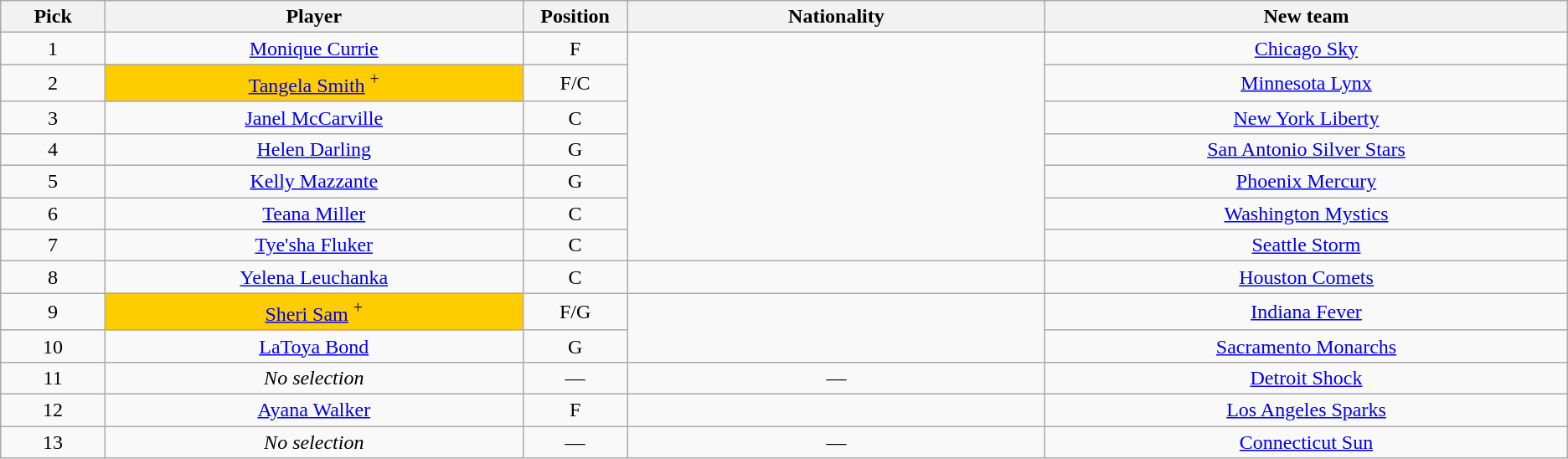<table class="wikitable sortable" style="text-align: center;">
<tr>
<th style="width:5%;">Pick</th>
<th style="width:20%;">Player</th>
<th style="width:5%;">Position</th>
<th style="width:20%;">Nationality</th>
<th style="width:25%;">New team</th>
</tr>
<tr>
<td>1</td>
<td><a href='#'>Monique Currie</a></td>
<td>F</td>
<td rowspan=7></td>
<td><a href='#'>Chicago Sky</a></td>
</tr>
<tr>
<td>2</td>
<td bgcolor="#FFCC00"><a href='#'>Tangela Smith</a> <sup>+</sup></td>
<td>F/C</td>
<td><a href='#'>Minnesota Lynx</a></td>
</tr>
<tr>
<td>3</td>
<td><a href='#'>Janel McCarville</a></td>
<td>C</td>
<td><a href='#'>New York Liberty</a></td>
</tr>
<tr>
<td>4</td>
<td><a href='#'>Helen Darling</a></td>
<td>G</td>
<td><a href='#'>San Antonio Silver Stars</a></td>
</tr>
<tr>
<td>5</td>
<td><a href='#'>Kelly Mazzante</a></td>
<td>G</td>
<td><a href='#'>Phoenix Mercury</a></td>
</tr>
<tr>
<td>6</td>
<td><a href='#'>Teana Miller</a></td>
<td>C</td>
<td><a href='#'>Washington Mystics</a></td>
</tr>
<tr>
<td>7</td>
<td><a href='#'>Tye'sha Fluker</a></td>
<td>C</td>
<td><a href='#'>Seattle Storm</a></td>
</tr>
<tr>
<td>8</td>
<td><a href='#'>Yelena Leuchanka</a></td>
<td>C</td>
<td></td>
<td><a href='#'>Houston Comets</a></td>
</tr>
<tr>
<td>9</td>
<td bgcolor="#FFCC00"><a href='#'>Sheri Sam</a> <sup>+</sup></td>
<td>F/G</td>
<td rowspan=2></td>
<td><a href='#'>Indiana Fever</a></td>
</tr>
<tr>
<td>10</td>
<td><a href='#'>LaToya Bond</a></td>
<td>G</td>
<td><a href='#'>Sacramento Monarchs</a></td>
</tr>
<tr class="sortbottom">
<td>11</td>
<td><em>No selection</em></td>
<td>—</td>
<td>—</td>
<td><a href='#'>Detroit Shock</a></td>
</tr>
<tr>
<td>12</td>
<td><a href='#'>Ayana Walker</a></td>
<td>F</td>
<td></td>
<td><a href='#'>Los Angeles Sparks</a></td>
</tr>
<tr class="sortbottom">
<td>13</td>
<td><em>No selection</em></td>
<td>—</td>
<td>—</td>
<td><a href='#'>Connecticut Sun</a></td>
</tr>
</table>
